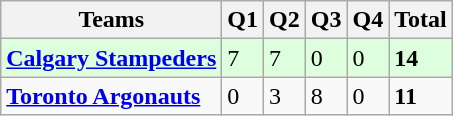<table class="wikitable">
<tr>
<th>Teams</th>
<th>Q1</th>
<th>Q2</th>
<th>Q3</th>
<th>Q4</th>
<th>Total</th>
</tr>
<tr style="background-color:#ddffdd">
<td><strong><a href='#'>Calgary Stampeders</a></strong></td>
<td>7</td>
<td>7</td>
<td>0</td>
<td>0</td>
<td><strong>14</strong></td>
</tr>
<tr>
<td><strong><a href='#'>Toronto Argonauts</a></strong></td>
<td>0</td>
<td>3</td>
<td>8</td>
<td>0</td>
<td><strong>11</strong></td>
</tr>
</table>
